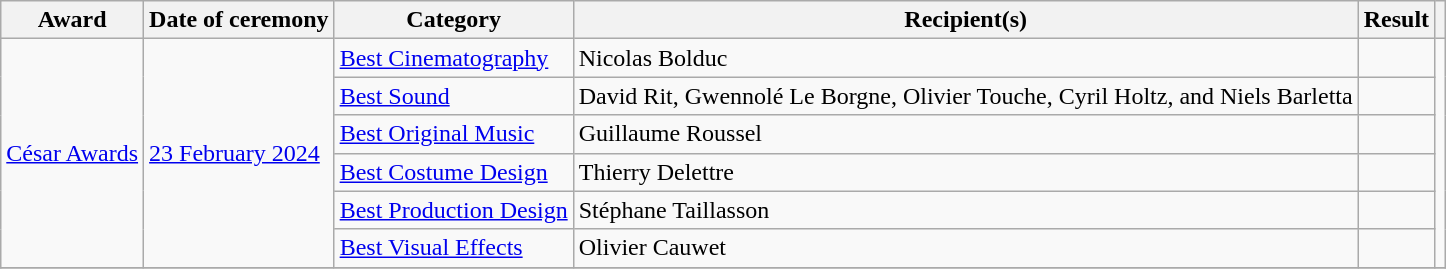<table class="wikitable sortable plainrowheaders">
<tr>
<th scope="col">Award</th>
<th scope="col">Date of ceremony</th>
<th scope="col">Category</th>
<th scope="col">Recipient(s)</th>
<th scope="col">Result</th>
<th scope="col" class="unsortable"></th>
</tr>
<tr>
<td rowspan="6"><a href='#'>César Awards</a></td>
<td rowspan="6"><a href='#'>23 February 2024</a></td>
<td><a href='#'>Best Cinematography</a></td>
<td>Nicolas Bolduc</td>
<td></td>
<td rowspan="6" align="center"></td>
</tr>
<tr>
<td><a href='#'>Best Sound</a></td>
<td>David Rit, Gwennolé Le Borgne, Olivier Touche, Cyril Holtz, and Niels Barletta</td>
<td></td>
</tr>
<tr>
<td><a href='#'>Best Original Music</a></td>
<td>Guillaume Roussel</td>
<td></td>
</tr>
<tr>
<td><a href='#'>Best Costume Design</a></td>
<td>Thierry Delettre</td>
<td></td>
</tr>
<tr>
<td><a href='#'>Best Production Design</a></td>
<td>Stéphane Taillasson</td>
<td></td>
</tr>
<tr>
<td><a href='#'>Best Visual Effects</a></td>
<td>Olivier Cauwet</td>
<td></td>
</tr>
<tr>
</tr>
</table>
